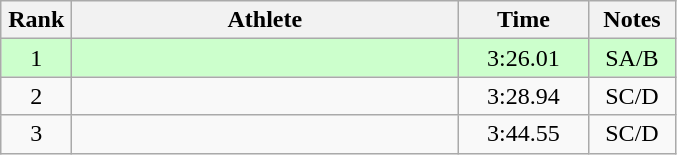<table class=wikitable style="text-align:center">
<tr>
<th width=40>Rank</th>
<th width=250>Athlete</th>
<th width=80>Time</th>
<th width=50>Notes</th>
</tr>
<tr bgcolor="ccffcc">
<td>1</td>
<td align=left></td>
<td>3:26.01</td>
<td>SA/B</td>
</tr>
<tr>
<td>2</td>
<td align=left></td>
<td>3:28.94</td>
<td>SC/D</td>
</tr>
<tr>
<td>3</td>
<td align=left></td>
<td>3:44.55</td>
<td>SC/D</td>
</tr>
</table>
